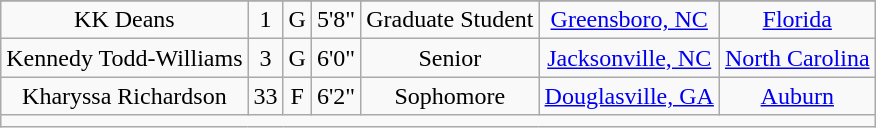<table class="wikitable sortable" style="text-align: center">
<tr align=center>
</tr>
<tr>
<td>KK Deans</td>
<td>1</td>
<td>G</td>
<td>5'8"</td>
<td>Graduate Student</td>
<td><a href='#'>Greensboro, NC</a></td>
<td><a href='#'>Florida</a></td>
</tr>
<tr>
<td>Kennedy Todd-Williams</td>
<td>3</td>
<td>G</td>
<td>6'0"</td>
<td>Senior</td>
<td><a href='#'>Jacksonville, NC</a></td>
<td><a href='#'>North Carolina</a></td>
</tr>
<tr>
<td>Kharyssa Richardson</td>
<td>33</td>
<td>F</td>
<td>6'2"</td>
<td>Sophomore</td>
<td><a href='#'>Douglasville, GA</a></td>
<td><a href='#'>Auburn</a></td>
</tr>
<tr>
<td colspan=7></td>
</tr>
</table>
